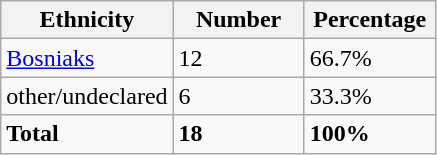<table class="wikitable">
<tr>
<th width="100px">Ethnicity</th>
<th width="80px">Number</th>
<th width="80px">Percentage</th>
</tr>
<tr>
<td><a href='#'>Bosniaks</a></td>
<td>12</td>
<td>66.7%</td>
</tr>
<tr>
<td>other/undeclared</td>
<td>6</td>
<td>33.3%</td>
</tr>
<tr>
<td><strong>Total</strong></td>
<td><strong>18</strong></td>
<td><strong>100%</strong></td>
</tr>
</table>
